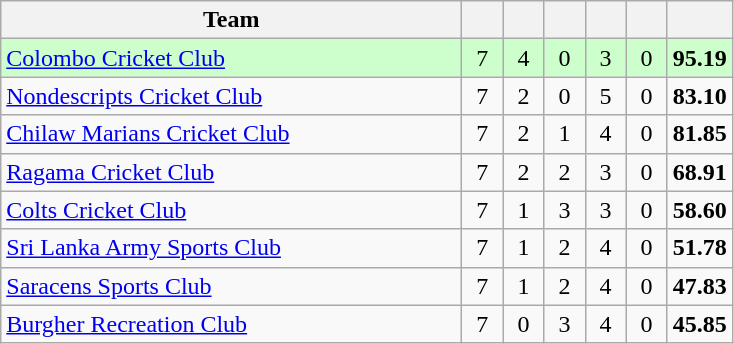<table class="wikitable" style="text-align:center">
<tr>
<th style="width:300px">Team</th>
<th width="20"></th>
<th width="20"></th>
<th width="20"></th>
<th width="20"></th>
<th width="20"></th>
<th width="20"></th>
</tr>
<tr style="background:#cfc">
<td style="text-align:left"><a href='#'>Colombo Cricket Club</a></td>
<td>7</td>
<td>4</td>
<td>0</td>
<td>3</td>
<td>0</td>
<td><strong>95.19</strong></td>
</tr>
<tr>
<td style="text-align:left"><a href='#'>Nondescripts Cricket Club</a></td>
<td>7</td>
<td>2</td>
<td>0</td>
<td>5</td>
<td>0</td>
<td><strong>83.10</strong></td>
</tr>
<tr>
<td style="text-align:left"><a href='#'>Chilaw Marians Cricket Club</a></td>
<td>7</td>
<td>2</td>
<td>1</td>
<td>4</td>
<td>0</td>
<td><strong>81.85</strong></td>
</tr>
<tr>
<td style="text-align:left"><a href='#'>Ragama Cricket Club</a></td>
<td>7</td>
<td>2</td>
<td>2</td>
<td>3</td>
<td>0</td>
<td><strong>68.91</strong></td>
</tr>
<tr>
<td style="text-align:left"><a href='#'>Colts Cricket Club</a></td>
<td>7</td>
<td>1</td>
<td>3</td>
<td>3</td>
<td>0</td>
<td><strong>58.60</strong></td>
</tr>
<tr>
<td style="text-align:left"><a href='#'>Sri Lanka Army Sports Club</a></td>
<td>7</td>
<td>1</td>
<td>2</td>
<td>4</td>
<td>0</td>
<td><strong>51.78</strong></td>
</tr>
<tr>
<td style="text-align:left"><a href='#'>Saracens Sports Club</a></td>
<td>7</td>
<td>1</td>
<td>2</td>
<td>4</td>
<td>0</td>
<td><strong>47.83</strong></td>
</tr>
<tr>
<td style="text-align:left"><a href='#'>Burgher Recreation Club</a></td>
<td>7</td>
<td>0</td>
<td>3</td>
<td>4</td>
<td>0</td>
<td><strong>45.85</strong></td>
</tr>
</table>
